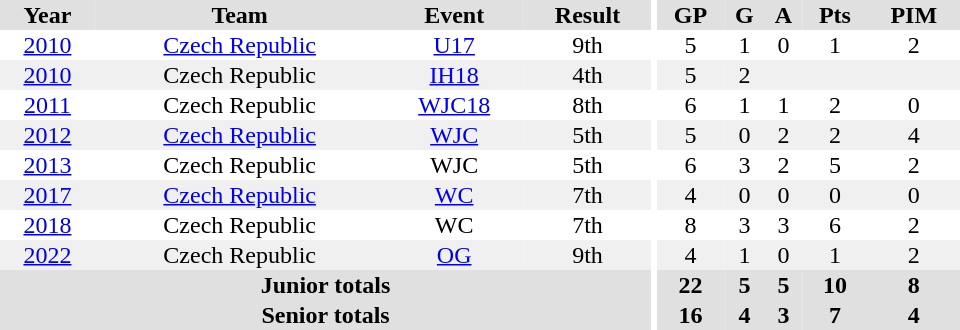<table border="0" cellpadding="1" cellspacing="0" ID="Table3" style="text-align:center; width:40em">
<tr ALIGN="center" bgcolor="#e0e0e0">
<th>Year</th>
<th>Team</th>
<th>Event</th>
<th>Result</th>
<th rowspan="99" bgcolor="#ffffff"></th>
<th>GP</th>
<th>G</th>
<th>A</th>
<th>Pts</th>
<th>PIM</th>
</tr>
<tr>
<td><a href='#'>2010</a></td>
<td><a href='#'>Czech Republic</a></td>
<td><a href='#'>U17</a></td>
<td>9th</td>
<td>5</td>
<td>1</td>
<td>0</td>
<td>1</td>
<td>2</td>
</tr>
<tr bgcolor="#f0f0f0">
<td><a href='#'>2010</a></td>
<td>Czech Republic</td>
<td><a href='#'>IH18</a></td>
<td>4th</td>
<td>5</td>
<td>2</td>
<td></td>
<td></td>
<td></td>
</tr>
<tr>
<td><a href='#'>2011</a></td>
<td>Czech Republic</td>
<td><a href='#'>WJC18</a></td>
<td>8th</td>
<td>6</td>
<td>1</td>
<td>1</td>
<td>2</td>
<td>0</td>
</tr>
<tr bgcolor="#f0f0f0">
<td><a href='#'>2012</a></td>
<td><a href='#'>Czech Republic</a></td>
<td><a href='#'>WJC</a></td>
<td>5th</td>
<td>5</td>
<td>0</td>
<td>2</td>
<td>2</td>
<td>4</td>
</tr>
<tr>
<td><a href='#'>2013</a></td>
<td>Czech Republic</td>
<td>WJC</td>
<td>5th</td>
<td>6</td>
<td>3</td>
<td>2</td>
<td>5</td>
<td>2</td>
</tr>
<tr bgcolor="#f0f0f0">
<td><a href='#'>2017</a></td>
<td><a href='#'>Czech Republic</a></td>
<td><a href='#'>WC</a></td>
<td>7th</td>
<td>4</td>
<td>0</td>
<td>0</td>
<td>0</td>
<td>0</td>
</tr>
<tr>
<td><a href='#'>2018</a></td>
<td>Czech Republic</td>
<td>WC</td>
<td>7th</td>
<td>8</td>
<td>3</td>
<td>3</td>
<td>6</td>
<td>2</td>
</tr>
<tr bgcolor="#f0f0f0">
<td><a href='#'>2022</a></td>
<td>Czech Republic</td>
<td><a href='#'>OG</a></td>
<td>9th</td>
<td>4</td>
<td>1</td>
<td>0</td>
<td>1</td>
<td>2</td>
</tr>
<tr bgcolor="#e0e0e0">
<th colspan="4">Junior totals</th>
<th>22</th>
<th>5</th>
<th>5</th>
<th>10</th>
<th>8</th>
</tr>
<tr bgcolor="#e0e0e0">
<th colspan="4">Senior totals</th>
<th>16</th>
<th>4</th>
<th>3</th>
<th>7</th>
<th>4</th>
</tr>
</table>
